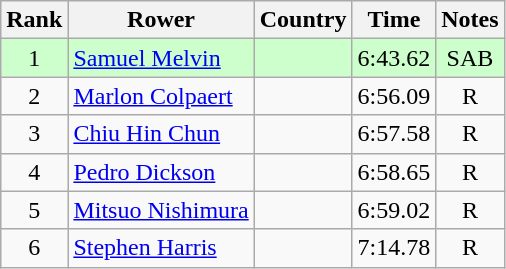<table class="wikitable" style="text-align:center">
<tr>
<th>Rank</th>
<th>Rower</th>
<th>Country</th>
<th>Time</th>
<th>Notes</th>
</tr>
<tr bgcolor=ccffcc>
<td>1</td>
<td align="left"><a href='#'>Samuel Melvin</a></td>
<td align="left"></td>
<td>6:43.62</td>
<td>SAB</td>
</tr>
<tr>
<td>2</td>
<td align="left"><a href='#'>Marlon Colpaert</a></td>
<td align="left"></td>
<td>6:56.09</td>
<td>R</td>
</tr>
<tr>
<td>3</td>
<td align="left"><a href='#'>Chiu Hin Chun</a></td>
<td align="left"></td>
<td>6:57.58</td>
<td>R</td>
</tr>
<tr>
<td>4</td>
<td align="left"><a href='#'>Pedro Dickson</a></td>
<td align="left"></td>
<td>6:58.65</td>
<td>R</td>
</tr>
<tr>
<td>5</td>
<td align="left"><a href='#'>Mitsuo Nishimura</a></td>
<td align="left"></td>
<td>6:59.02</td>
<td>R</td>
</tr>
<tr>
<td>6</td>
<td align="left"><a href='#'>Stephen Harris</a></td>
<td align="left"></td>
<td>7:14.78</td>
<td>R</td>
</tr>
</table>
